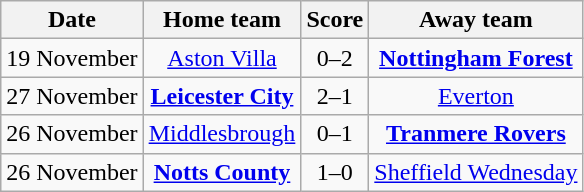<table class="wikitable" style="text-align: center">
<tr>
<th>Date</th>
<th>Home team</th>
<th>Score</th>
<th>Away team</th>
</tr>
<tr>
<td>19 November</td>
<td><a href='#'>Aston Villa</a></td>
<td>0–2</td>
<td><strong><a href='#'>Nottingham Forest</a></strong></td>
</tr>
<tr>
<td>27 November</td>
<td><strong><a href='#'>Leicester City</a></strong></td>
<td>2–1</td>
<td><a href='#'>Everton</a></td>
</tr>
<tr>
<td>26 November</td>
<td><a href='#'>Middlesbrough</a></td>
<td>0–1</td>
<td><strong><a href='#'>Tranmere Rovers</a></strong></td>
</tr>
<tr>
<td>26 November</td>
<td><strong><a href='#'>Notts County</a></strong></td>
<td>1–0</td>
<td><a href='#'>Sheffield Wednesday</a></td>
</tr>
</table>
